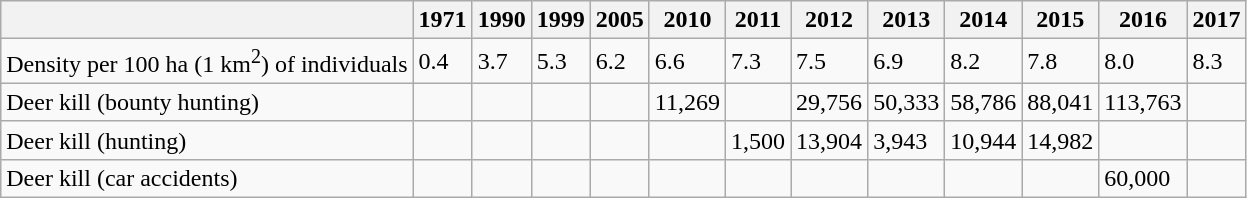<table class="wikitable">
<tr>
<th></th>
<th>1971</th>
<th>1990</th>
<th>1999</th>
<th>2005</th>
<th>2010</th>
<th>2011</th>
<th>2012</th>
<th>2013</th>
<th>2014</th>
<th>2015</th>
<th>2016</th>
<th>2017</th>
</tr>
<tr>
<td>Density per 100 ha (1 km<sup>2</sup>) of individuals</td>
<td>0.4</td>
<td>3.7</td>
<td>5.3</td>
<td>6.2</td>
<td>6.6</td>
<td>7.3</td>
<td>7.5</td>
<td>6.9</td>
<td>8.2</td>
<td>7.8</td>
<td>8.0</td>
<td>8.3</td>
</tr>
<tr>
<td>Deer kill (bounty hunting)</td>
<td></td>
<td></td>
<td></td>
<td></td>
<td>11,269</td>
<td></td>
<td>29,756</td>
<td>50,333</td>
<td>58,786</td>
<td>88,041</td>
<td>113,763</td>
<td></td>
</tr>
<tr>
<td>Deer kill (hunting)</td>
<td></td>
<td></td>
<td></td>
<td></td>
<td></td>
<td>1,500</td>
<td>13,904</td>
<td>3,943</td>
<td>10,944</td>
<td>14,982</td>
<td></td>
<td></td>
</tr>
<tr>
<td>Deer kill (car accidents)</td>
<td></td>
<td></td>
<td></td>
<td></td>
<td></td>
<td></td>
<td></td>
<td></td>
<td></td>
<td></td>
<td>60,000</td>
<td></td>
</tr>
</table>
